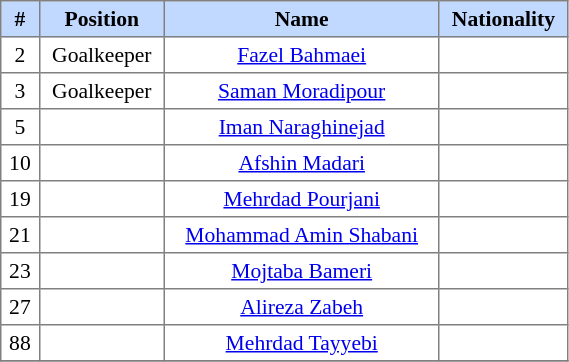<table border=1 style="border-collapse:collapse; font-size:90%;" cellpadding=3 cellspacing=0 width=30%>
<tr bgcolor=#C1D8FF>
<th width=2%>#</th>
<th width=5%>Position</th>
<th width=10%>Name</th>
<th width=5%>Nationality</th>
</tr>
<tr align=center>
<td>2</td>
<td>Goalkeeper</td>
<td><a href='#'>Fazel Bahmaei</a></td>
<td></td>
</tr>
<tr align=center>
<td>3</td>
<td>Goalkeeper</td>
<td><a href='#'>Saman Moradipour</a></td>
<td></td>
</tr>
<tr align=center>
<td>5</td>
<td></td>
<td><a href='#'>Iman Naraghinejad</a></td>
<td></td>
</tr>
<tr align=center>
<td>10</td>
<td></td>
<td><a href='#'>Afshin Madari</a></td>
<td></td>
</tr>
<tr align=center>
<td>19</td>
<td></td>
<td><a href='#'>Mehrdad Pourjani</a></td>
<td></td>
</tr>
<tr align=center>
<td>21</td>
<td></td>
<td><a href='#'>Mohammad Amin Shabani</a></td>
<td></td>
</tr>
<tr align=center>
<td>23</td>
<td></td>
<td><a href='#'>Mojtaba Bameri</a></td>
<td></td>
</tr>
<tr align=center>
<td>27</td>
<td></td>
<td><a href='#'>Alireza Zabeh</a></td>
<td></td>
</tr>
<tr align=center>
<td>88</td>
<td></td>
<td><a href='#'>Mehrdad Tayyebi</a></td>
<td></td>
</tr>
<tr align=center>
</tr>
</table>
